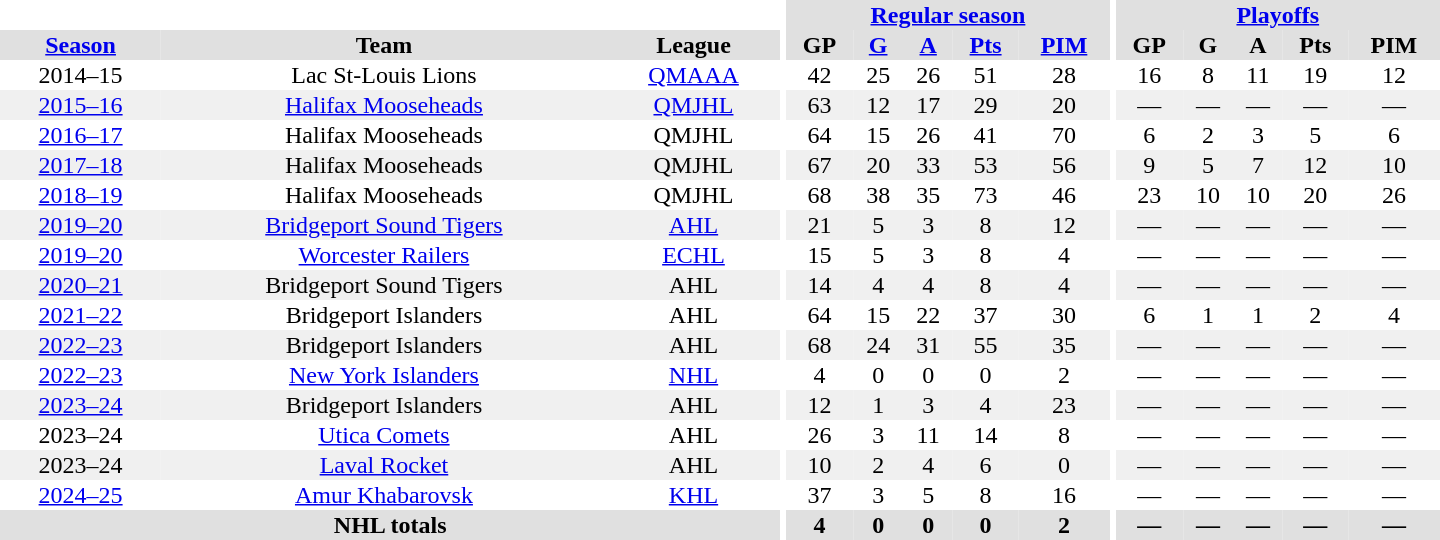<table border="0" cellpadding="1" cellspacing="0" style="text-align:center; width:60em;">
<tr bgcolor="#e0e0e0">
<th colspan="3" bgcolor="#ffffff"></th>
<th rowspan="99" bgcolor="#ffffff"></th>
<th colspan="5"><a href='#'>Regular season</a></th>
<th rowspan="99" bgcolor="#ffffff"></th>
<th colspan="5"><a href='#'>Playoffs</a></th>
</tr>
<tr bgcolor="#e0e0e0">
<th><a href='#'>Season</a></th>
<th>Team</th>
<th>League</th>
<th>GP</th>
<th><a href='#'>G</a></th>
<th><a href='#'>A</a></th>
<th><a href='#'>Pts</a></th>
<th><a href='#'>PIM</a></th>
<th>GP</th>
<th>G</th>
<th>A</th>
<th>Pts</th>
<th>PIM</th>
</tr>
<tr>
<td>2014–15</td>
<td>Lac St-Louis Lions</td>
<td><a href='#'>QMAAA</a></td>
<td>42</td>
<td>25</td>
<td>26</td>
<td>51</td>
<td>28</td>
<td>16</td>
<td>8</td>
<td>11</td>
<td>19</td>
<td>12</td>
</tr>
<tr bgcolor="#f0f0f0">
<td><a href='#'>2015–16</a></td>
<td><a href='#'>Halifax Mooseheads</a></td>
<td><a href='#'>QMJHL</a></td>
<td>63</td>
<td>12</td>
<td>17</td>
<td>29</td>
<td>20</td>
<td>—</td>
<td>—</td>
<td>—</td>
<td>—</td>
<td>—</td>
</tr>
<tr>
<td><a href='#'>2016–17</a></td>
<td>Halifax Mooseheads</td>
<td>QMJHL</td>
<td>64</td>
<td>15</td>
<td>26</td>
<td>41</td>
<td>70</td>
<td>6</td>
<td>2</td>
<td>3</td>
<td>5</td>
<td>6</td>
</tr>
<tr bgcolor="#f0f0f0">
<td><a href='#'>2017–18</a></td>
<td>Halifax Mooseheads</td>
<td>QMJHL</td>
<td>67</td>
<td>20</td>
<td>33</td>
<td>53</td>
<td>56</td>
<td>9</td>
<td>5</td>
<td>7</td>
<td>12</td>
<td>10</td>
</tr>
<tr>
<td><a href='#'>2018–19</a></td>
<td>Halifax Mooseheads</td>
<td>QMJHL</td>
<td>68</td>
<td>38</td>
<td>35</td>
<td>73</td>
<td>46</td>
<td>23</td>
<td>10</td>
<td>10</td>
<td>20</td>
<td>26</td>
</tr>
<tr bgcolor="#f0f0f0">
<td><a href='#'>2019–20</a></td>
<td><a href='#'>Bridgeport Sound Tigers</a></td>
<td><a href='#'>AHL</a></td>
<td>21</td>
<td>5</td>
<td>3</td>
<td>8</td>
<td>12</td>
<td>—</td>
<td>—</td>
<td>—</td>
<td>—</td>
<td>—</td>
</tr>
<tr>
<td><a href='#'>2019–20</a></td>
<td><a href='#'>Worcester Railers</a></td>
<td><a href='#'>ECHL</a></td>
<td>15</td>
<td>5</td>
<td>3</td>
<td>8</td>
<td>4</td>
<td>—</td>
<td>—</td>
<td>—</td>
<td>—</td>
<td>—</td>
</tr>
<tr bgcolor="#f0f0f0">
<td><a href='#'>2020–21</a></td>
<td>Bridgeport Sound Tigers</td>
<td>AHL</td>
<td>14</td>
<td>4</td>
<td>4</td>
<td>8</td>
<td>4</td>
<td>—</td>
<td>—</td>
<td>—</td>
<td>—</td>
<td>—</td>
</tr>
<tr>
<td><a href='#'>2021–22</a></td>
<td>Bridgeport Islanders</td>
<td>AHL</td>
<td>64</td>
<td>15</td>
<td>22</td>
<td>37</td>
<td>30</td>
<td>6</td>
<td>1</td>
<td>1</td>
<td>2</td>
<td>4</td>
</tr>
<tr bgcolor="#f0f0f0">
<td><a href='#'>2022–23</a></td>
<td>Bridgeport Islanders</td>
<td>AHL</td>
<td>68</td>
<td>24</td>
<td>31</td>
<td>55</td>
<td>35</td>
<td>—</td>
<td>—</td>
<td>—</td>
<td>—</td>
<td>—</td>
</tr>
<tr>
<td><a href='#'>2022–23</a></td>
<td><a href='#'>New York Islanders</a></td>
<td><a href='#'>NHL</a></td>
<td>4</td>
<td>0</td>
<td>0</td>
<td>0</td>
<td>2</td>
<td>—</td>
<td>—</td>
<td>—</td>
<td>—</td>
<td>—</td>
</tr>
<tr bgcolor="#f0f0f0">
<td><a href='#'>2023–24</a></td>
<td>Bridgeport Islanders</td>
<td>AHL</td>
<td>12</td>
<td>1</td>
<td>3</td>
<td>4</td>
<td>23</td>
<td>—</td>
<td>—</td>
<td>—</td>
<td>—</td>
<td>—</td>
</tr>
<tr>
<td>2023–24</td>
<td><a href='#'>Utica Comets</a></td>
<td>AHL</td>
<td>26</td>
<td>3</td>
<td>11</td>
<td>14</td>
<td>8</td>
<td>—</td>
<td>—</td>
<td>—</td>
<td>—</td>
<td>—</td>
</tr>
<tr bgcolor="#f0f0f0">
<td>2023–24</td>
<td><a href='#'>Laval Rocket</a></td>
<td>AHL</td>
<td>10</td>
<td>2</td>
<td>4</td>
<td>6</td>
<td>0</td>
<td>—</td>
<td>—</td>
<td>—</td>
<td>—</td>
<td>—</td>
</tr>
<tr>
<td><a href='#'>2024–25</a></td>
<td><a href='#'>Amur Khabarovsk</a></td>
<td><a href='#'>KHL</a></td>
<td>37</td>
<td>3</td>
<td>5</td>
<td>8</td>
<td>16</td>
<td>—</td>
<td>—</td>
<td>—</td>
<td>—</td>
<td>—</td>
</tr>
<tr bgcolor="#e0e0e0">
<th colspan="3">NHL totals</th>
<th>4</th>
<th>0</th>
<th>0</th>
<th>0</th>
<th>2</th>
<th>—</th>
<th>—</th>
<th>—</th>
<th>—</th>
<th>—</th>
</tr>
</table>
